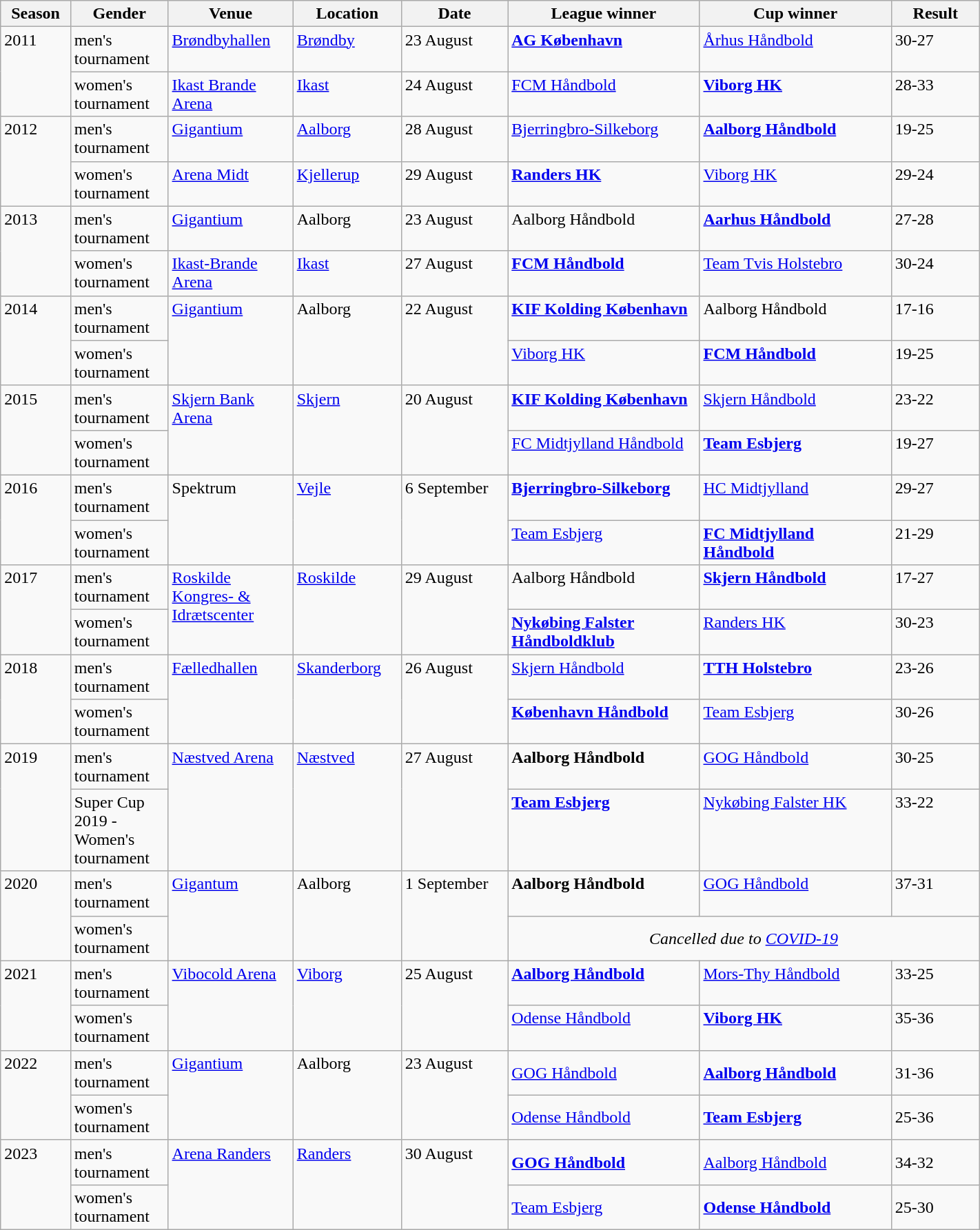<table class="wikitable" width=75%>
<tr>
<th style="width:50px;">Season</th>
<th style="width:50px;">Gender</th>
<th style="width:50px;">Venue</th>
<th style="width:50px;">Location</th>
<th style="width:80px;">Date</th>
<th style="width:150px;">League winner</th>
<th style="width:150px;">Cup winner</th>
<th style="width:65px;">Result</th>
</tr>
<tr>
<td rowspan="2" valign=top>2011</td>
<td valign=top>men's tournament</td>
<td valign=top><a href='#'>Brøndbyhallen</a></td>
<td valign=top><a href='#'>Brøndby</a></td>
<td valign=top>23 August</td>
<td valign=top><strong><a href='#'>AG København</a></strong></td>
<td valign=top><a href='#'>Århus Håndbold</a></td>
<td valign=top>30-27</td>
</tr>
<tr>
<td valign=top>women's tournament</td>
<td valign=top><a href='#'>Ikast Brande Arena</a></td>
<td valign=top><a href='#'>Ikast</a></td>
<td valign=top>24 August</td>
<td valign=top><a href='#'>FCM Håndbold</a></td>
<td valign=top><strong><a href='#'>Viborg HK</a></strong></td>
<td valign=top>28-33</td>
</tr>
<tr>
<td rowspan="2" valign=top>2012</td>
<td valign=top>men's tournament</td>
<td valign=top><a href='#'>Gigantium</a></td>
<td valign=top><a href='#'>Aalborg</a></td>
<td valign=top>28 August</td>
<td valign=top><a href='#'>Bjerringbro-Silkeborg</a></td>
<td valign=top><strong><a href='#'>Aalborg Håndbold</a></strong></td>
<td valign=top>19-25</td>
</tr>
<tr>
<td valign=top>women's tournament</td>
<td valign=top><a href='#'>Arena Midt</a></td>
<td valign=top><a href='#'>Kjellerup</a></td>
<td valign=top>29 August</td>
<td valign=top><strong><a href='#'>Randers HK</a></strong></td>
<td valign=top><a href='#'>Viborg HK</a></td>
<td valign=top>29-24</td>
</tr>
<tr>
<td rowspan="2" valign=top>2013</td>
<td valign=top>men's tournament</td>
<td valign=top><a href='#'>Gigantium</a></td>
<td valign=top>Aalborg</td>
<td valign=top>23 August</td>
<td valign=top>Aalborg Håndbold</td>
<td valign=top><strong><a href='#'>Aarhus Håndbold</a></strong></td>
<td valign=top>27-28</td>
</tr>
<tr>
<td valign=top>women's tournament</td>
<td><a href='#'>Ikast-Brande Arena</a></td>
<td valign=top><a href='#'>Ikast</a></td>
<td valign=top>27 August</td>
<td valign=top><strong><a href='#'>FCM Håndbold</a></strong></td>
<td valign=top><a href='#'>Team Tvis Holstebro</a></td>
<td valign=top>30-24</td>
</tr>
<tr>
<td rowspan="2" valign=top>2014</td>
<td valign=top>men's tournament</td>
<td rowspan="2" valign=top><a href='#'>Gigantium</a></td>
<td rowspan="2" valign=top>Aalborg</td>
<td rowspan="2" valign=top>22 August</td>
<td valign=top><strong><a href='#'>KIF Kolding København</a></strong></td>
<td valign=top>Aalborg Håndbold</td>
<td valign=top>17-16</td>
</tr>
<tr>
<td valign=top>women's tournament</td>
<td valign=top><a href='#'>Viborg HK</a></td>
<td valign=top><strong><a href='#'>FCM Håndbold</a></strong></td>
<td valign=top>19-25</td>
</tr>
<tr>
<td rowspan=2 valign=top>2015</td>
<td valign=top>men's tournament</td>
<td rowspan=2 valign=top><a href='#'>Skjern Bank Arena</a></td>
<td rowspan=2 valign=top><a href='#'>Skjern</a></td>
<td rowspan=2 valign=top>20 August</td>
<td valign=top><strong><a href='#'>KIF Kolding København</a></strong></td>
<td valign=top><a href='#'>Skjern Håndbold</a></td>
<td valign=top>23-22</td>
</tr>
<tr>
<td valign=top>women's tournament</td>
<td valign=top><a href='#'>FC Midtjylland Håndbold</a></td>
<td valign=top><strong><a href='#'>Team Esbjerg</a></strong></td>
<td valign=top>19-27</td>
</tr>
<tr>
<td rowspan=2 valign=top>2016</td>
<td valign=top>men's tournament</td>
<td rowspan=2 valign=top>Spektrum</td>
<td rowspan=2 valign=top><a href='#'>Vejle</a></td>
<td rowspan=2 valign=top>6 September</td>
<td valign=top><strong><a href='#'>Bjerringbro-Silkeborg</a></strong></td>
<td valign=top><a href='#'>HC Midtjylland</a></td>
<td valign=top>29-27</td>
</tr>
<tr>
<td valign=top>women's tournament</td>
<td valign=top><a href='#'>Team Esbjerg</a></td>
<td valign=top><strong><a href='#'>FC Midtjylland Håndbold</a></strong></td>
<td valign=top>21-29</td>
</tr>
<tr>
<td rowspan="2" valign="top">2017</td>
<td valign="top">men's tournament</td>
<td rowspan="2" valign="top"><a href='#'>Roskilde Kongres- & Idrætscenter</a></td>
<td rowspan="2" valign="top"><a href='#'>Roskilde</a></td>
<td rowspan="2" valign="top">29 August</td>
<td valign="top">Aalborg Håndbold</td>
<td valign="top"><strong><a href='#'>Skjern Håndbold</a></strong></td>
<td valign="top">17-27</td>
</tr>
<tr>
<td valign="top">women's tournament</td>
<td valign="top"><strong><a href='#'>Nykøbing Falster Håndboldklub</a></strong></td>
<td valign="top"><a href='#'>Randers HK</a></td>
<td valign="top">30-23</td>
</tr>
<tr>
<td rowspan="2" valign="top">2018</td>
<td>men's tournament</td>
<td rowspan="2" valign="top"><a href='#'>Fælledhallen</a></td>
<td rowspan="2" valign="top"><a href='#'>Skanderborg</a></td>
<td rowspan="2" valign="top">26 August</td>
<td valign="top"><a href='#'>Skjern Håndbold</a></td>
<td valign="top"><strong><a href='#'>TTH Holstebro</a></strong></td>
<td valign="top">23-26</td>
</tr>
<tr>
<td>women's tournament</td>
<td valign="top"><strong><a href='#'>København Håndbold</a></strong></td>
<td valign="top"><a href='#'>Team Esbjerg</a></td>
<td valign="top">30-26</td>
</tr>
<tr>
<td rowspan="2" valign="top">2019</td>
<td>men's tournament</td>
<td rowspan="2" valign="top"><a href='#'>Næstved Arena</a></td>
<td rowspan="2" valign="top"><a href='#'>Næstved</a></td>
<td rowspan="2" valign="top">27 August</td>
<td valign="top"><strong>Aalborg Håndbold</strong></td>
<td valign="top"><a href='#'>GOG Håndbold</a></td>
<td valign="top">30-25</td>
</tr>
<tr>
<td>Super Cup 2019 - Women's tournament</td>
<td valign="top"><strong><a href='#'>Team Esbjerg</a></strong></td>
<td valign="top"><a href='#'>Nykøbing Falster HK</a></td>
<td valign="top">33-22</td>
</tr>
<tr>
<td rowspan="2" valign="top">2020</td>
<td>men's tournament</td>
<td rowspan="2" valign="top"><a href='#'>Gigantum</a></td>
<td rowspan="2" valign="top">Aalborg</td>
<td rowspan="2" valign="top">1 September</td>
<td valign="top"><strong>Aalborg Håndbold</strong></td>
<td valign="top"><a href='#'>GOG Håndbold</a></td>
<td valign="top">37-31</td>
</tr>
<tr>
<td>women's tournament</td>
<td colspan="3" align="center"><em>Cancelled due to <a href='#'>COVID-19</a></em></td>
</tr>
<tr>
<td rowspan="2" valign="top">2021</td>
<td>men's tournament</td>
<td rowspan="2" valign="top"><a href='#'>Vibocold Arena</a></td>
<td rowspan="2" valign="top"><a href='#'>Viborg</a></td>
<td rowspan="2" valign="top">25 August</td>
<td valign="top"><strong><a href='#'>Aalborg Håndbold</a></strong></td>
<td valign="top"><a href='#'>Mors-Thy Håndbold</a></td>
<td valign="top">33-25</td>
</tr>
<tr>
<td>women's tournament</td>
<td valign="top"><a href='#'>Odense Håndbold</a></td>
<td valign="top"><strong><a href='#'>Viborg HK</a></strong></td>
<td valign="top">35-36</td>
</tr>
<tr>
<td rowspan="2" valign="top">2022</td>
<td>men's tournament</td>
<td rowspan="2" valign="top"><a href='#'>Gigantium</a></td>
<td rowspan="2" valign="top">Aalborg</td>
<td rowspan="2" valign="top">23 August</td>
<td><a href='#'>GOG Håndbold</a></td>
<td><strong><a href='#'>Aalborg Håndbold</a></strong></td>
<td>31-36</td>
</tr>
<tr>
<td>women's tournament</td>
<td><a href='#'>Odense Håndbold</a></td>
<td><strong><a href='#'>Team Esbjerg</a></strong></td>
<td>25-36</td>
</tr>
<tr>
<td rowspan="2" valign="top">2023</td>
<td>men's tournament</td>
<td rowspan="2" valign="top"><a href='#'>Arena Randers</a></td>
<td rowspan="2" valign="top"><a href='#'>Randers</a></td>
<td rowspan="2" valign="top">30 August</td>
<td><strong><a href='#'>GOG Håndbold</a></strong></td>
<td><a href='#'>Aalborg Håndbold</a></td>
<td>34-32</td>
</tr>
<tr>
<td>women's tournament</td>
<td><a href='#'>Team Esbjerg</a></td>
<td><strong><a href='#'>Odense Håndbold</a></strong></td>
<td>25-30</td>
</tr>
</table>
